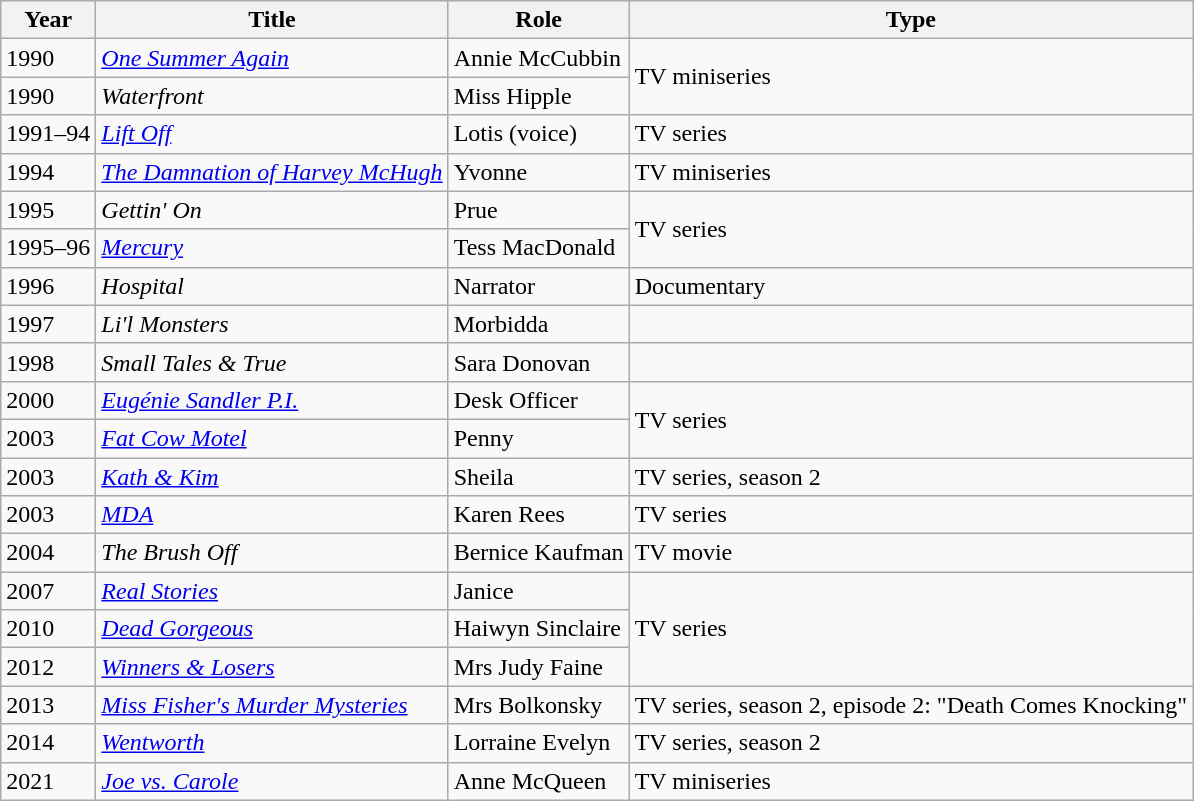<table class="wikitable">
<tr>
<th>Year</th>
<th>Title</th>
<th>Role</th>
<th>Type</th>
</tr>
<tr>
<td>1990</td>
<td><em><a href='#'>One Summer Again</a></em></td>
<td>Annie McCubbin</td>
<td rowspan="2">TV miniseries</td>
</tr>
<tr>
<td>1990</td>
<td><em>Waterfront</em></td>
<td>Miss Hipple</td>
</tr>
<tr>
<td>1991–94</td>
<td><em><a href='#'>Lift Off</a></em></td>
<td>Lotis (voice)</td>
<td>TV series</td>
</tr>
<tr>
<td>1994</td>
<td><em><a href='#'>The Damnation of Harvey McHugh</a></em></td>
<td>Yvonne</td>
<td>TV miniseries</td>
</tr>
<tr>
<td>1995</td>
<td><em>Gettin' On</em></td>
<td>Prue</td>
<td rowspan="2">TV series</td>
</tr>
<tr>
<td>1995–96</td>
<td><em><a href='#'>Mercury</a></em></td>
<td>Tess MacDonald</td>
</tr>
<tr>
<td>1996</td>
<td><em>Hospital</em></td>
<td>Narrator</td>
<td>Documentary</td>
</tr>
<tr>
<td>1997</td>
<td><em>Li'l Monsters</em></td>
<td>Morbidda</td>
<td></td>
</tr>
<tr>
<td>1998</td>
<td><em>Small Tales & True</em></td>
<td>Sara Donovan</td>
<td></td>
</tr>
<tr>
<td>2000</td>
<td><em><a href='#'>Eugénie Sandler P.I.</a></em></td>
<td>Desk Officer</td>
<td rowspan="2">TV series</td>
</tr>
<tr>
<td>2003</td>
<td><em><a href='#'>Fat Cow Motel</a></em></td>
<td>Penny</td>
</tr>
<tr>
<td>2003</td>
<td><em><a href='#'>Kath & Kim</a></em></td>
<td>Sheila</td>
<td>TV series, season 2</td>
</tr>
<tr>
<td>2003</td>
<td><em><a href='#'>MDA</a></em></td>
<td>Karen Rees</td>
<td>TV series</td>
</tr>
<tr>
<td>2004</td>
<td><em>The Brush Off</em></td>
<td>Bernice Kaufman</td>
<td>TV movie</td>
</tr>
<tr>
<td>2007</td>
<td><em><a href='#'>Real Stories</a></em></td>
<td>Janice</td>
<td rowspan="3">TV series</td>
</tr>
<tr>
<td>2010</td>
<td><em><a href='#'>Dead Gorgeous</a></em></td>
<td>Haiwyn Sinclaire</td>
</tr>
<tr>
<td>2012</td>
<td><em><a href='#'>Winners & Losers</a></em></td>
<td>Mrs Judy Faine</td>
</tr>
<tr>
<td>2013</td>
<td><em><a href='#'>Miss Fisher's Murder Mysteries</a></em></td>
<td>Mrs Bolkonsky</td>
<td>TV series, season 2, episode 2: "Death Comes Knocking"</td>
</tr>
<tr>
<td>2014</td>
<td><em><a href='#'>Wentworth</a></em></td>
<td>Lorraine Evelyn</td>
<td>TV series, season 2</td>
</tr>
<tr>
<td>2021</td>
<td><em><a href='#'>Joe vs. Carole</a></em></td>
<td>Anne McQueen</td>
<td>TV miniseries</td>
</tr>
</table>
